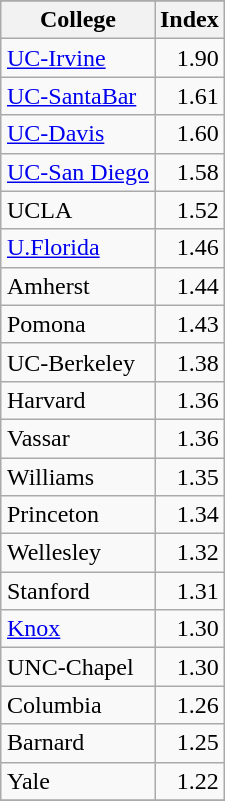<table class="wikitable sortable" style="float:right; margin-left:1.5em;">
<tr>
</tr>
<tr>
<th>College</th>
<th>Index</th>
</tr>
<tr>
<td align="left"><a href='#'>UC-Irvine</a></td>
<td align="right">1.90</td>
</tr>
<tr>
<td align="left"><a href='#'>UC-SantaBar</a></td>
<td align="right">1.61</td>
</tr>
<tr>
<td align="left"><a href='#'>UC-Davis</a></td>
<td align="right">1.60</td>
</tr>
<tr>
<td align="left"><a href='#'>UC-San Diego</a></td>
<td align="right">1.58</td>
</tr>
<tr>
<td align="left">UCLA</td>
<td align="right">1.52</td>
</tr>
<tr>
<td align="left"><a href='#'>U.Florida</a></td>
<td align="right">1.46</td>
</tr>
<tr>
<td align="left">Amherst</td>
<td align="right">1.44</td>
</tr>
<tr>
<td align="left">Pomona</td>
<td align="right">1.43</td>
</tr>
<tr>
<td align="left">UC-Berkeley</td>
<td align="right">1.38</td>
</tr>
<tr>
<td align="left">Harvard</td>
<td align="right">1.36</td>
</tr>
<tr>
<td align="left">Vassar</td>
<td align="right">1.36</td>
</tr>
<tr>
<td align="left">Williams</td>
<td align="right">1.35</td>
</tr>
<tr>
<td align="left">Princeton</td>
<td align="right">1.34</td>
</tr>
<tr>
<td align="left">Wellesley</td>
<td align="right">1.32</td>
</tr>
<tr>
<td align="left">Stanford</td>
<td align="right">1.31</td>
</tr>
<tr>
<td align="left"><a href='#'>Knox</a></td>
<td align="right">1.30</td>
</tr>
<tr>
<td align="left">UNC-Chapel</td>
<td align="right">1.30</td>
</tr>
<tr>
<td align="left">Columbia</td>
<td align="right">1.26</td>
</tr>
<tr>
<td align="left">Barnard</td>
<td align="right">1.25</td>
</tr>
<tr>
<td align="left">Yale</td>
<td align="right">1.22</td>
</tr>
<tr>
</tr>
</table>
